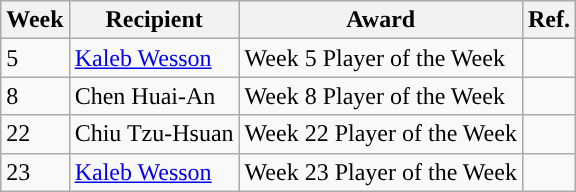<table class="wikitable">
<tr>
<th>Week</th>
<th>Recipient</th>
<th>Award</th>
<th>Ref.</th>
</tr>
<tr>
<td>5</td>
<td><a href='#'>Kaleb Wesson</a></td>
<td>Week 5 Player of the Week</td>
<td></td>
</tr>
<tr>
<td>8</td>
<td>Chen Huai-An</td>
<td>Week 8 Player of the Week</td>
<td></td>
</tr>
<tr>
<td>22</td>
<td>Chiu Tzu-Hsuan</td>
<td>Week 22 Player of the Week</td>
<td></td>
</tr>
<tr>
<td>23</td>
<td><a href='#'>Kaleb Wesson</a></td>
<td>Week 23 Player of the Week</td>
<td></td>
</tr>
</table>
